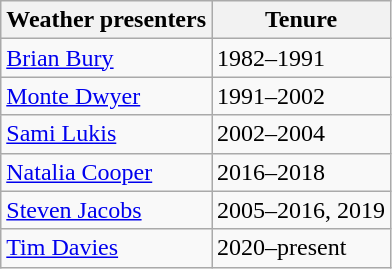<table class="wikitable">
<tr>
<th>Weather presenters</th>
<th>Tenure</th>
</tr>
<tr>
<td><a href='#'>Brian Bury</a></td>
<td>1982–1991</td>
</tr>
<tr>
<td><a href='#'>Monte Dwyer</a></td>
<td>1991–2002</td>
</tr>
<tr>
<td><a href='#'>Sami Lukis</a></td>
<td>2002–2004</td>
</tr>
<tr>
<td><a href='#'>Natalia Cooper</a></td>
<td>2016–2018</td>
</tr>
<tr>
<td><a href='#'>Steven Jacobs</a></td>
<td>2005–2016, 2019</td>
</tr>
<tr>
<td><a href='#'>Tim Davies</a></td>
<td>2020–present</td>
</tr>
</table>
